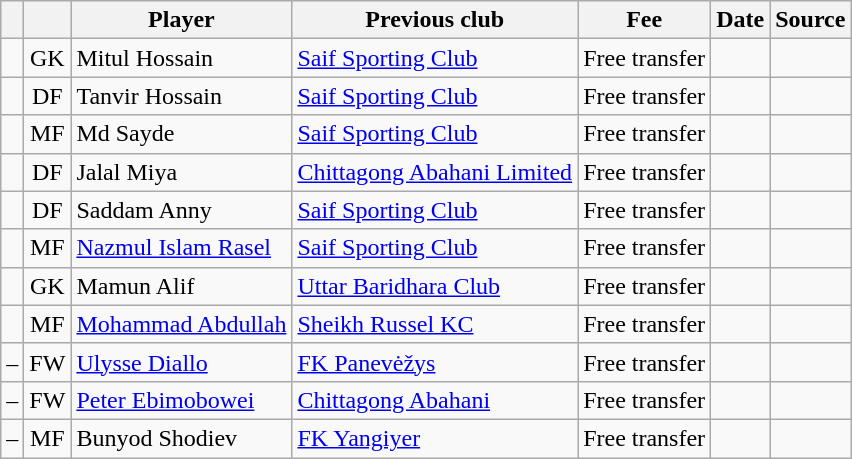<table class="wikitable plainrowheaders sortable" style="text-align:center">
<tr>
<th></th>
<th></th>
<th>Player</th>
<th>Previous club</th>
<th>Fee</th>
<th>Date</th>
<th>Source</th>
</tr>
<tr>
<td align="center"></td>
<td align="center">GK</td>
<td align="left"> Mitul Hossain</td>
<td align="left"> <a href='#'>Saif Sporting Club</a></td>
<td align="center">Free transfer</td>
<td></td>
<td></td>
</tr>
<tr>
<td align="center"></td>
<td align="center">DF</td>
<td align="left"> Tanvir Hossain</td>
<td align="left"> <a href='#'>Saif Sporting Club</a></td>
<td align="center">Free transfer</td>
<td></td>
<td></td>
</tr>
<tr>
<td align="center"></td>
<td align="center">MF</td>
<td align="left"> Md Sayde</td>
<td align="left"> <a href='#'>Saif Sporting Club</a></td>
<td align="center">Free transfer</td>
<td></td>
</tr>
<tr>
<td align="center"></td>
<td align="center">DF</td>
<td align="left"> Jalal Miya</td>
<td align="left"> <a href='#'>Chittagong Abahani Limited</a></td>
<td align="center">Free transfer</td>
<td></td>
<td></td>
</tr>
<tr>
<td align="center"></td>
<td align="center">DF</td>
<td align="left"> Saddam Anny</td>
<td align="left"> <a href='#'>Saif Sporting Club</a></td>
<td align="center">Free transfer</td>
<td></td>
<td></td>
</tr>
<tr>
<td align="center"></td>
<td align="center">MF</td>
<td align="left"> <a href='#'>Nazmul Islam Rasel</a></td>
<td align="left"> <a href='#'>Saif Sporting Club</a></td>
<td align="center">Free transfer</td>
<td></td>
<td></td>
</tr>
<tr>
<td align="center"></td>
<td align="center">GK</td>
<td align="left"> Mamun Alif</td>
<td align="left"> <a href='#'>Uttar Baridhara Club</a></td>
<td align="center">Free transfer</td>
<td></td>
<td></td>
</tr>
<tr>
<td align="center"></td>
<td align="center">MF</td>
<td align="left"> <a href='#'>Mohammad Abdullah</a></td>
<td align="left"> <a href='#'>Sheikh Russel KC</a></td>
<td align="center">Free transfer</td>
<td></td>
<td></td>
</tr>
<tr>
<td align="center">–</td>
<td align="center">FW</td>
<td align="left"> <a href='#'>Ulysse Diallo</a></td>
<td align="left"> <a href='#'>FK Panevėžys</a></td>
<td align="center">Free transfer</td>
<td></td>
<td></td>
</tr>
<tr>
<td align="center">–</td>
<td align="center">FW</td>
<td align="left"> <a href='#'>Peter Ebimobowei</a></td>
<td align="left"> <a href='#'>Chittagong Abahani</a></td>
<td align="center">Free transfer</td>
<td></td>
<td></td>
</tr>
<tr>
<td align="center">–</td>
<td align="center">MF</td>
<td align="left"> Bunyod Shodiev</td>
<td align="left"> <a href='#'>FK Yangiyer</a></td>
<td align="center">Free transfer</td>
<td></td>
<td></td>
</tr>
</table>
